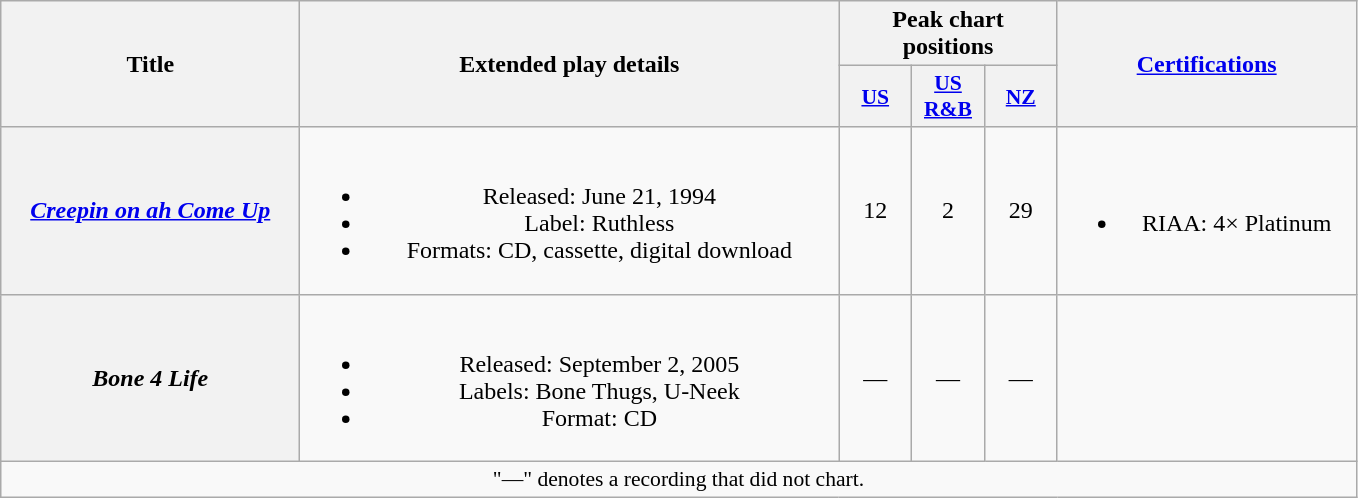<table class="wikitable plainrowheaders" style="text-align:center;" border="1">
<tr>
<th scope="col" rowspan="2" style="width:12em;">Title</th>
<th scope="col" rowspan="2" style="width:22em;">Extended play details</th>
<th scope="col" colspan="3">Peak chart positions</th>
<th scope="col" rowspan="2" style="width:12em;"><a href='#'>Certifications</a></th>
</tr>
<tr>
<th scope="col" style="width:2.9em;font-size:90%;"><a href='#'>US</a><br></th>
<th scope="col" style="width:2.9em;font-size:90%;"><a href='#'>US<br>R&B</a><br></th>
<th scope="col" style="width:2.9em;font-size:90%;"><a href='#'>NZ</a><br></th>
</tr>
<tr>
<th scope="row"><em><a href='#'>Creepin on ah Come Up</a></em></th>
<td><br><ul><li>Released: June 21, 1994</li><li>Label: Ruthless</li><li>Formats: CD, cassette, digital download</li></ul></td>
<td>12</td>
<td>2</td>
<td>29</td>
<td><br><ul><li>RIAA: 4× Platinum</li></ul></td>
</tr>
<tr>
<th scope="row"><em>Bone 4 Life</em></th>
<td><br><ul><li>Released: September 2, 2005</li><li>Labels: Bone Thugs, U-Neek</li><li>Format: CD</li></ul></td>
<td>—</td>
<td>—</td>
<td>—</td>
<td></td>
</tr>
<tr>
<td colspan="14" style="font-size:90%">"—" denotes a recording that did not chart.</td>
</tr>
</table>
